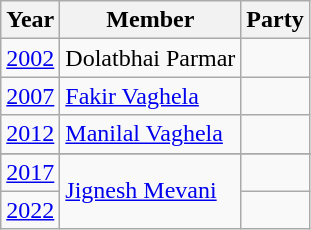<table class="wikitable sortable">
<tr>
<th>Year</th>
<th>Member</th>
<th colspan="2">Party</th>
</tr>
<tr>
<td><a href='#'>2002</a></td>
<td>Dolatbhai Parmar</td>
<td></td>
</tr>
<tr>
<td><a href='#'>2007</a></td>
<td><a href='#'>Fakir Vaghela</a></td>
<td></td>
</tr>
<tr>
<td><a href='#'>2012</a></td>
<td><a href='#'>Manilal Vaghela</a></td>
<td></td>
</tr>
<tr>
</tr>
<tr>
<td><a href='#'>2017</a></td>
<td rowspan="2"><a href='#'>Jignesh Mevani</a></td>
<td></td>
</tr>
<tr>
<td><a href='#'>2022</a></td>
<td></td>
</tr>
</table>
